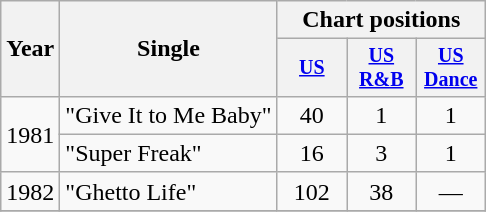<table class="wikitable" style="text-align:center;">
<tr>
<th rowspan="2">Year</th>
<th rowspan="2">Single</th>
<th colspan="3">Chart positions</th>
</tr>
<tr style="font-size:smaller;">
<th width="40"><a href='#'>US</a></th>
<th width="40"><a href='#'>US<br>R&B</a></th>
<th width="40"><a href='#'>US<br>Dance</a></th>
</tr>
<tr>
<td rowspan="2">1981</td>
<td align="left">"Give It to Me Baby"</td>
<td>40</td>
<td>1</td>
<td>1</td>
</tr>
<tr>
<td align="left">"Super Freak"</td>
<td>16</td>
<td>3</td>
<td>1</td>
</tr>
<tr>
<td rowspan="1">1982</td>
<td align="left">"Ghetto Life"</td>
<td>102</td>
<td>38</td>
<td>—</td>
</tr>
<tr>
</tr>
</table>
